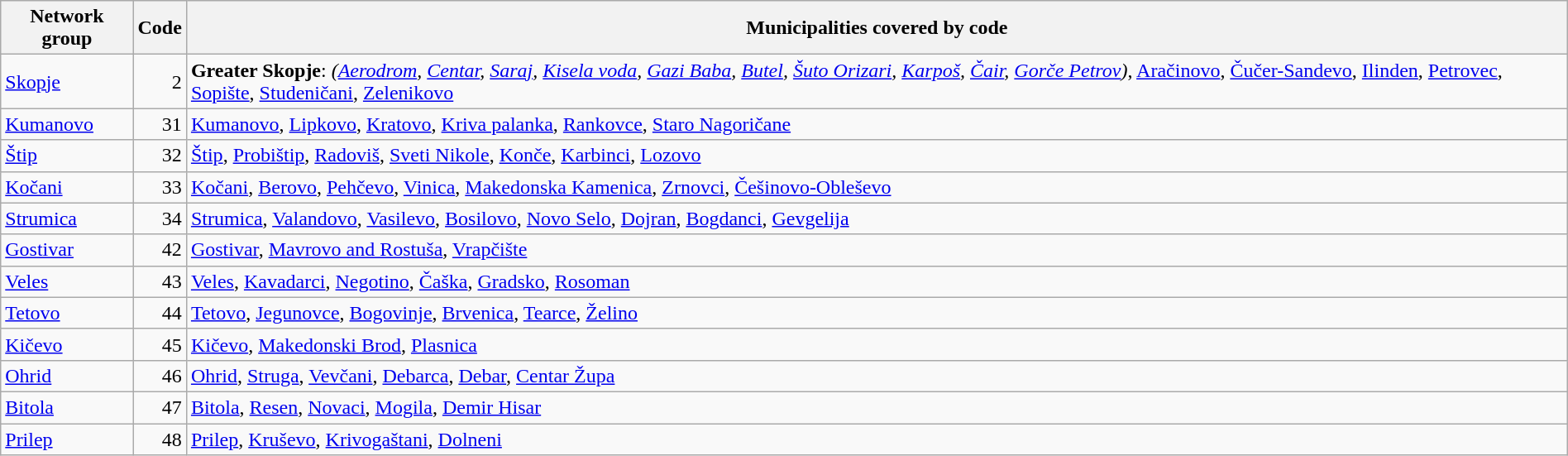<table class="sortable wikitable" width="100%">
<tr>
<th>Network group</th>
<th>Code</th>
<th>Municipalities covered by code</th>
</tr>
<tr>
<td><a href='#'>Skopje</a></td>
<td align="right">2</td>
<td><strong>Greater Skopje</strong>: <em>(<a href='#'>Aerodrom</a>, <a href='#'>Centar</a>, <a href='#'>Saraj</a>, <a href='#'>Kisela voda</a>, <a href='#'>Gazi Baba</a>, <a href='#'>Butel</a>, <a href='#'>Šuto Orizari</a>, <a href='#'>Karpoš</a>, <a href='#'>Čair</a>, <a href='#'>Gorče Petrov</a>)</em>, <a href='#'>Aračinovo</a>, <a href='#'>Čučer-Sandevo</a>, <a href='#'>Ilinden</a>, <a href='#'>Petrovec</a>, <a href='#'>Sopište</a>, <a href='#'>Studeničani</a>, <a href='#'>Zelenikovo</a></td>
</tr>
<tr>
<td><a href='#'>Kumanovo</a></td>
<td align="right">31</td>
<td><a href='#'>Kumanovo</a>, <a href='#'>Lipkovo</a>, <a href='#'>Kratovo</a>, <a href='#'>Kriva palanka</a>, <a href='#'>Rankovce</a>, <a href='#'>Staro Nagoričane</a></td>
</tr>
<tr>
<td><a href='#'>Štip</a></td>
<td align="right">32</td>
<td><a href='#'>Štip</a>, <a href='#'>Probištip</a>, <a href='#'>Radoviš</a>, <a href='#'>Sveti Nikole</a>, <a href='#'>Konče</a>, <a href='#'>Karbinci</a>, <a href='#'>Lozovo</a></td>
</tr>
<tr>
<td><a href='#'>Kočani</a></td>
<td align="right">33</td>
<td><a href='#'>Kočani</a>, <a href='#'>Berovo</a>, <a href='#'>Pehčevo</a>, <a href='#'>Vinica</a>, <a href='#'>Makedonska Kamenica</a>, <a href='#'>Zrnovci</a>, <a href='#'>Češinovo-Obleševo</a></td>
</tr>
<tr>
<td><a href='#'>Strumica</a></td>
<td align="right">34</td>
<td><a href='#'>Strumica</a>, <a href='#'>Valandovo</a>, <a href='#'>Vasilevo</a>, <a href='#'>Bosilovo</a>, <a href='#'>Novo Selo</a>, <a href='#'>Dojran</a>, <a href='#'>Bogdanci</a>, <a href='#'>Gevgelija</a></td>
</tr>
<tr>
<td><a href='#'>Gostivar</a></td>
<td align="right">42</td>
<td><a href='#'>Gostivar</a>, <a href='#'>Mavrovo and Rostuša</a>, <a href='#'>Vrapčište</a></td>
</tr>
<tr>
<td><a href='#'>Veles</a></td>
<td align="right">43</td>
<td><a href='#'>Veles</a>, <a href='#'>Kavadarci</a>, <a href='#'>Negotino</a>, <a href='#'>Čaška</a>, <a href='#'>Gradsko</a>, <a href='#'>Rosoman</a></td>
</tr>
<tr>
<td><a href='#'>Tetovo</a></td>
<td align="right">44</td>
<td><a href='#'>Tetovo</a>, <a href='#'>Jegunovce</a>, <a href='#'>Bogovinje</a>, <a href='#'>Brvenica</a>, <a href='#'>Tearce</a>, <a href='#'>Želino</a></td>
</tr>
<tr>
<td><a href='#'>Kičevo</a></td>
<td align="right">45</td>
<td><a href='#'>Kičevo</a>, <a href='#'>Makedonski Brod</a>, <a href='#'>Plasnica</a></td>
</tr>
<tr>
<td><a href='#'>Ohrid</a></td>
<td align="right">46</td>
<td><a href='#'>Ohrid</a>, <a href='#'>Struga</a>, <a href='#'>Vevčani</a>, <a href='#'>Debarca</a>, <a href='#'>Debar</a>, <a href='#'>Centar Župa</a></td>
</tr>
<tr>
<td><a href='#'>Bitola</a></td>
<td align="right">47</td>
<td><a href='#'>Bitola</a>, <a href='#'>Resen</a>, <a href='#'>Novaci</a>, <a href='#'>Mogila</a>, <a href='#'>Demir Hisar</a></td>
</tr>
<tr>
<td><a href='#'>Prilep</a></td>
<td align="right">48</td>
<td><a href='#'>Prilep</a>, <a href='#'>Kruševo</a>, <a href='#'>Krivogaštani</a>, <a href='#'>Dolneni</a></td>
</tr>
</table>
